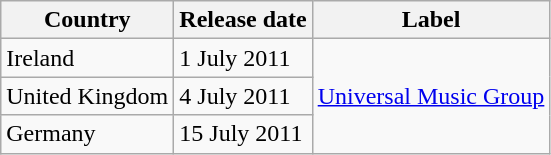<table class="wikitable" border="1">
<tr>
<th>Country</th>
<th>Release date</th>
<th>Label</th>
</tr>
<tr>
<td>Ireland</td>
<td>1 July 2011</td>
<td rowspan=3><a href='#'>Universal Music Group</a></td>
</tr>
<tr>
<td>United Kingdom</td>
<td>4 July 2011</td>
</tr>
<tr>
<td>Germany</td>
<td>15 July 2011</td>
</tr>
</table>
